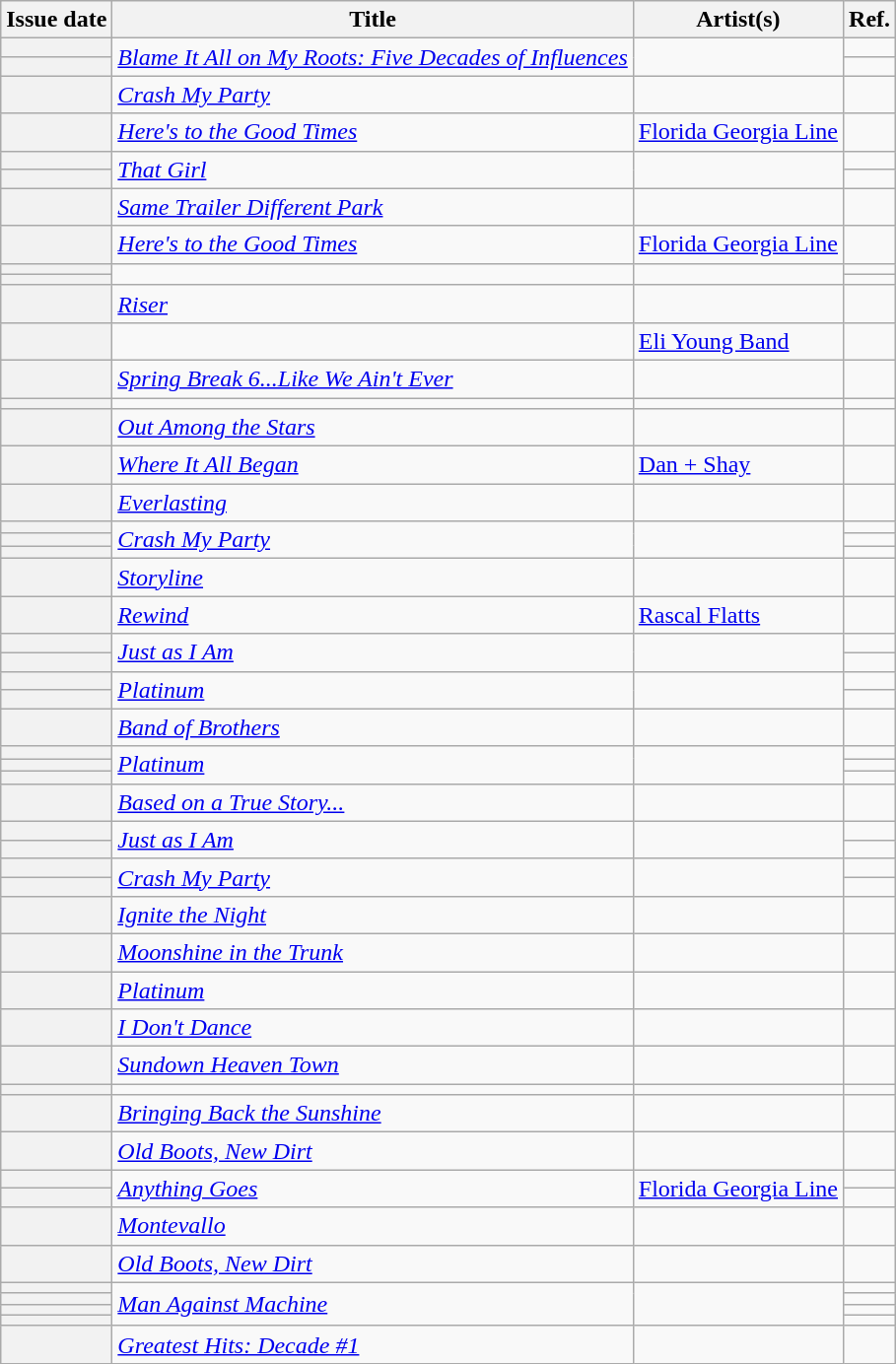<table class="wikitable sortable plainrowheaders">
<tr>
<th scope=col>Issue date</th>
<th scope=col>Title</th>
<th scope=col>Artist(s)</th>
<th scope=col class=unsortable>Ref.</th>
</tr>
<tr>
<th scope=row></th>
<td rowspan="2"><em><a href='#'>Blame It All on My Roots: Five Decades of Influences</a></em></td>
<td rowspan="2"></td>
<td align=center></td>
</tr>
<tr>
<th scope=row></th>
<td align=center></td>
</tr>
<tr>
<th scope=row></th>
<td><em><a href='#'>Crash My Party</a></em></td>
<td></td>
<td align=center></td>
</tr>
<tr>
<th scope=row></th>
<td><em><a href='#'>Here's to the Good Times</a></em></td>
<td><a href='#'>Florida Georgia Line</a></td>
<td align=center></td>
</tr>
<tr>
<th scope=row></th>
<td rowspan="2"><em><a href='#'>That Girl</a></em></td>
<td rowspan="2"></td>
<td align=center></td>
</tr>
<tr>
<th scope=row></th>
<td align=center></td>
</tr>
<tr>
<th scope=row></th>
<td><em><a href='#'>Same Trailer Different Park</a></em></td>
<td></td>
<td align=center></td>
</tr>
<tr>
<th scope=row></th>
<td><em><a href='#'>Here's to the Good Times</a></em></td>
<td><a href='#'>Florida Georgia Line</a></td>
<td align=center></td>
</tr>
<tr>
<th scope=row></th>
<td rowspan="2"><em></em></td>
<td rowspan="2"></td>
<td align=center></td>
</tr>
<tr>
<th scope=row></th>
<td align=center></td>
</tr>
<tr>
<th scope=row></th>
<td><em><a href='#'>Riser</a></em></td>
<td></td>
<td align=center></td>
</tr>
<tr>
<th scope=row></th>
<td><em></em></td>
<td><a href='#'>Eli Young Band</a></td>
<td align=center></td>
</tr>
<tr>
<th scope=row></th>
<td><em><a href='#'>Spring Break 6...Like We Ain't Ever</a></em></td>
<td></td>
<td align=center></td>
</tr>
<tr>
<th scope=row></th>
<td><em></em></td>
<td></td>
<td align=center></td>
</tr>
<tr>
<th scope=row></th>
<td><em><a href='#'>Out Among the Stars</a></em></td>
<td></td>
<td align=center></td>
</tr>
<tr>
<th scope=row></th>
<td><em><a href='#'>Where It All Began</a></em></td>
<td><a href='#'>Dan + Shay</a></td>
<td align=center></td>
</tr>
<tr>
<th scope=row></th>
<td><em><a href='#'>Everlasting</a></em></td>
<td></td>
<td align=center></td>
</tr>
<tr>
<th scope=row></th>
<td rowspan="3"><em><a href='#'>Crash My Party</a></em></td>
<td rowspan="3"></td>
<td align=center></td>
</tr>
<tr>
<th scope=row></th>
<td align=center></td>
</tr>
<tr>
<th scope=row></th>
<td align=center></td>
</tr>
<tr>
<th scope=row></th>
<td><em><a href='#'>Storyline</a></em></td>
<td></td>
<td align=center></td>
</tr>
<tr>
<th scope=row></th>
<td><em><a href='#'>Rewind</a></em></td>
<td><a href='#'>Rascal Flatts</a></td>
<td align=center></td>
</tr>
<tr>
<th scope=row></th>
<td rowspan="2"><em><a href='#'>Just as I Am</a></em></td>
<td rowspan="2"></td>
<td align=center></td>
</tr>
<tr>
<th scope=row></th>
<td align=center></td>
</tr>
<tr>
<th scope=row></th>
<td rowspan="2"><em><a href='#'>Platinum</a></em></td>
<td rowspan="2"></td>
<td align=center></td>
</tr>
<tr>
<th scope=row></th>
<td align=center></td>
</tr>
<tr>
<th scope=row></th>
<td><em><a href='#'>Band of Brothers</a></em></td>
<td></td>
<td align=center></td>
</tr>
<tr>
<th scope=row></th>
<td rowspan="3"><em><a href='#'>Platinum</a></em></td>
<td rowspan="3"></td>
<td align=center></td>
</tr>
<tr>
<th scope=row></th>
<td align=center></td>
</tr>
<tr>
<th scope=row></th>
<td align=center></td>
</tr>
<tr>
<th scope=row></th>
<td><em><a href='#'>Based on a True Story...</a></em></td>
<td></td>
<td align=center></td>
</tr>
<tr>
<th scope=row></th>
<td rowspan="2"><em><a href='#'>Just as I Am</a></em></td>
<td rowspan="2"></td>
<td align=center></td>
</tr>
<tr>
<th scope=row></th>
<td align=center></td>
</tr>
<tr>
<th scope=row></th>
<td rowspan="2"><em><a href='#'>Crash My Party</a></em></td>
<td rowspan="2"></td>
<td align=center></td>
</tr>
<tr>
<th scope=row></th>
<td align=center></td>
</tr>
<tr>
<th scope=row></th>
<td><em><a href='#'>Ignite the Night</a></em></td>
<td></td>
<td align=center></td>
</tr>
<tr>
<th scope=row></th>
<td><em><a href='#'>Moonshine in the Trunk</a></em></td>
<td></td>
<td align=center></td>
</tr>
<tr>
<th scope=row></th>
<td><em><a href='#'>Platinum</a></em></td>
<td></td>
<td align=center></td>
</tr>
<tr>
<th scope=row></th>
<td><em><a href='#'>I Don't Dance</a></em></td>
<td></td>
<td align=center></td>
</tr>
<tr>
<th scope=row></th>
<td><em><a href='#'>Sundown Heaven Town</a></em></td>
<td></td>
<td align=center></td>
</tr>
<tr>
<th scope=row></th>
<td><em></em></td>
<td></td>
<td align=center></td>
</tr>
<tr>
<th scope=row></th>
<td><em><a href='#'>Bringing Back the Sunshine</a></em></td>
<td></td>
<td align=center></td>
</tr>
<tr>
<th scope=row></th>
<td><em><a href='#'>Old Boots, New Dirt</a></em></td>
<td></td>
<td align=center></td>
</tr>
<tr>
<th scope=row></th>
<td rowspan="2"><em><a href='#'>Anything Goes</a></em></td>
<td rowspan="2"><a href='#'>Florida Georgia Line</a></td>
<td align=center></td>
</tr>
<tr>
<th scope=row></th>
<td align=center></td>
</tr>
<tr>
<th scope=row></th>
<td><em><a href='#'>Montevallo</a></em></td>
<td></td>
<td align=center></td>
</tr>
<tr>
<th scope=row></th>
<td><em><a href='#'>Old Boots, New Dirt</a></em></td>
<td></td>
<td align=center></td>
</tr>
<tr>
<th scope=row></th>
<td rowspan="4"><em><a href='#'>Man Against Machine</a></em></td>
<td rowspan="4"></td>
<td align=center></td>
</tr>
<tr>
<th scope=row></th>
<td align=center></td>
</tr>
<tr>
<th scope=row></th>
<td align=center></td>
</tr>
<tr>
<th scope=row></th>
<td align=center></td>
</tr>
<tr>
<th scope=row></th>
<td><em><a href='#'>Greatest Hits: Decade #1</a></em></td>
<td></td>
<td align=center></td>
</tr>
</table>
